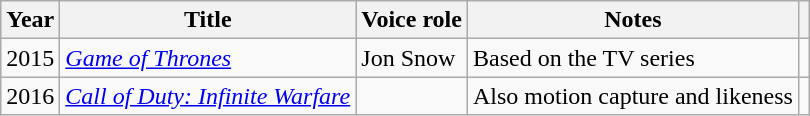<table class="wikitable plainrowheaders sortable">
<tr>
<th scope="col">Year</th>
<th scope="col">Title</th>
<th scope="col">Voice role</th>
<th scope="col" class="unsortable">Notes</th>
<th scope="col" class="unsortable"></th>
</tr>
<tr>
<td>2015</td>
<td><em><a href='#'>Game of Thrones</a></em></td>
<td>Jon Snow</td>
<td>Based on the TV series</td>
<td style="text-align:center;"></td>
</tr>
<tr>
<td>2016</td>
<td><em><a href='#'>Call of Duty: Infinite Warfare</a></em></td>
<td></td>
<td>Also motion capture and likeness</td>
<td style="text-align:center;"></td>
</tr>
</table>
